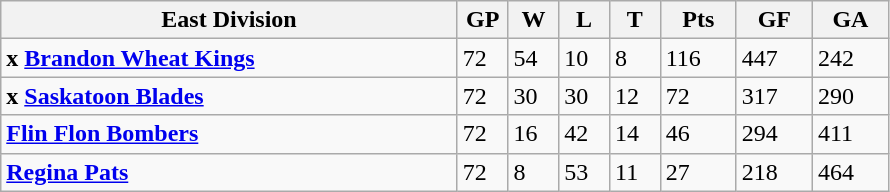<table class="wikitable">
<tr>
<th width="45%">East Division</th>
<th width="5%">GP</th>
<th width="5%">W</th>
<th width="5%">L</th>
<th width="5%">T</th>
<th width="7.5%">Pts</th>
<th width="7.5%">GF</th>
<th width="7.5%">GA</th>
</tr>
<tr>
<td><strong>x <a href='#'>Brandon Wheat Kings</a></strong></td>
<td>72</td>
<td>54</td>
<td>10</td>
<td>8</td>
<td>116</td>
<td>447</td>
<td>242</td>
</tr>
<tr>
<td><strong>x <a href='#'>Saskatoon Blades</a></strong></td>
<td>72</td>
<td>30</td>
<td>30</td>
<td>12</td>
<td>72</td>
<td>317</td>
<td>290</td>
</tr>
<tr>
<td><strong><a href='#'>Flin Flon Bombers</a></strong></td>
<td>72</td>
<td>16</td>
<td>42</td>
<td>14</td>
<td>46</td>
<td>294</td>
<td>411</td>
</tr>
<tr>
<td><strong><a href='#'>Regina Pats</a></strong></td>
<td>72</td>
<td>8</td>
<td>53</td>
<td>11</td>
<td>27</td>
<td>218</td>
<td>464</td>
</tr>
</table>
